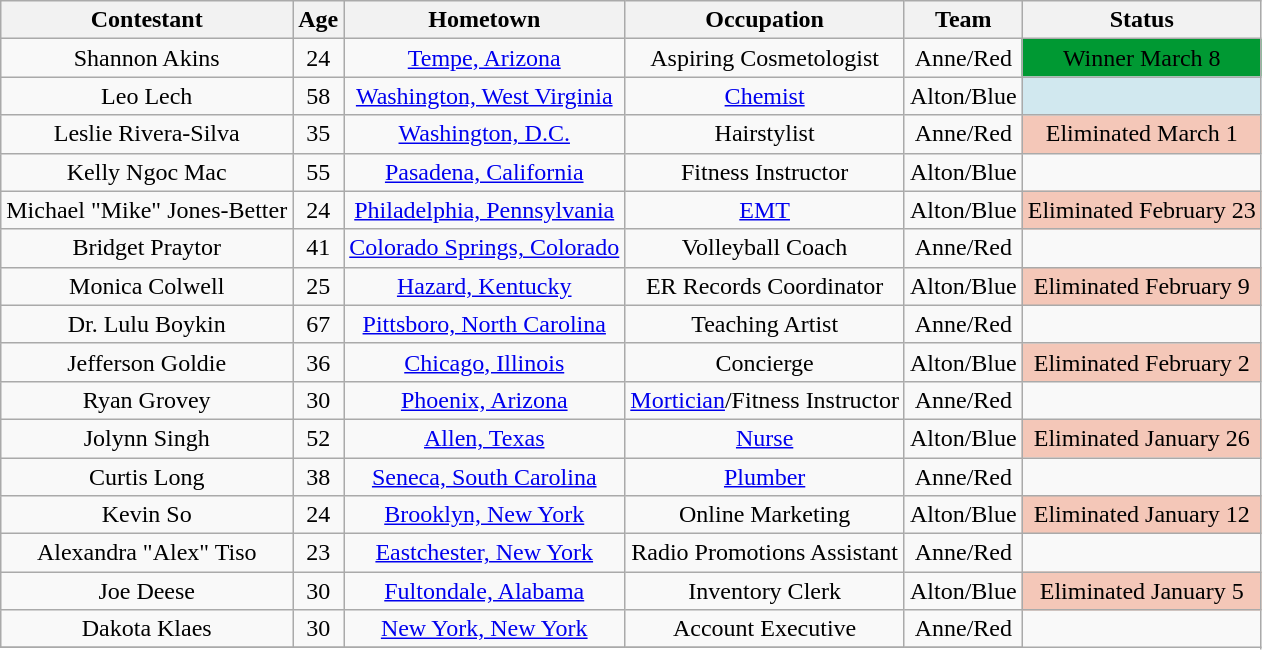<table class="wikitable"  style="text-align:center; border-collapse:collapse;">
<tr>
<th>Contestant</th>
<th>Age</th>
<th>Hometown</th>
<th>Occupation</th>
<th>Team</th>
<th>Status</th>
</tr>
<tr>
<td>Shannon Akins</td>
<td>24</td>
<td><a href='#'>Tempe, Arizona</a></td>
<td>Aspiring Cosmetologist</td>
<td>Anne/Red</td>
<td style="background:#093; text-align:center;"><span>Winner March 8</span></td>
</tr>
<tr>
<td>Leo Lech</td>
<td>58</td>
<td><a href='#'>Washington, West Virginia</a></td>
<td><a href='#'>Chemist</a></td>
<td>Alton/Blue</td>
<td style="background:#d1e8ef; text-align:center;"></td>
</tr>
<tr>
<td>Leslie Rivera-Silva</td>
<td>35</td>
<td><a href='#'>Washington, D.C.</a></td>
<td>Hairstylist</td>
<td>Anne/Red</td>
<td rowspan=1 style="background:#f4c7b8; text-align:center;" rowspan=2>Eliminated March 1</td>
</tr>
<tr>
<td>Kelly Ngoc Mac</td>
<td>55</td>
<td><a href='#'>Pasadena, California</a></td>
<td>Fitness Instructor</td>
<td>Alton/Blue</td>
</tr>
<tr>
<td>Michael "Mike" Jones-Better</td>
<td>24</td>
<td><a href='#'>Philadelphia, Pennsylvania</a></td>
<td><a href='#'>EMT</a></td>
<td>Alton/Blue</td>
<td rowspan=1 style="background:#f4c7b8; text-align:center;" rowspan=2>Eliminated February 23</td>
</tr>
<tr>
<td>Bridget Praytor</td>
<td>41</td>
<td><a href='#'>Colorado Springs, Colorado</a></td>
<td>Volleyball Coach</td>
<td>Anne/Red</td>
</tr>
<tr>
<td>Monica Colwell</td>
<td>25</td>
<td><a href='#'>Hazard, Kentucky</a></td>
<td>ER Records Coordinator</td>
<td>Alton/Blue</td>
<td rowspan=1 style="background:#f4c7b8; text-align:center;" rowspan=2>Eliminated February 9</td>
</tr>
<tr>
<td>Dr. Lulu Boykin</td>
<td>67</td>
<td><a href='#'>Pittsboro, North Carolina</a></td>
<td>Teaching Artist</td>
<td>Anne/Red</td>
</tr>
<tr>
<td>Jefferson Goldie</td>
<td>36</td>
<td><a href='#'>Chicago, Illinois</a></td>
<td>Concierge</td>
<td>Alton/Blue</td>
<td rowspan=1 style="background:#f4c7b8; text-align:center;" rowspan=2>Eliminated February 2</td>
</tr>
<tr>
<td>Ryan Grovey</td>
<td>30</td>
<td><a href='#'>Phoenix, Arizona</a></td>
<td><a href='#'>Mortician</a>/Fitness Instructor</td>
<td>Anne/Red</td>
</tr>
<tr>
<td>Jolynn Singh</td>
<td>52</td>
<td><a href='#'>Allen, Texas</a></td>
<td><a href='#'>Nurse</a></td>
<td>Alton/Blue</td>
<td rowspan=1 style="background:#f4c7b8; text-align:center;" rowspan=2>Eliminated January 26</td>
</tr>
<tr>
<td>Curtis Long</td>
<td>38</td>
<td><a href='#'>Seneca, South Carolina</a></td>
<td><a href='#'>Plumber</a></td>
<td>Anne/Red</td>
</tr>
<tr>
<td>Kevin So</td>
<td>24</td>
<td><a href='#'>Brooklyn, New York</a></td>
<td>Online Marketing</td>
<td>Alton/Blue</td>
<td rowspan=1 style="background:#f4c7b8; text-align:center;" rowspan=2>Eliminated January 12</td>
</tr>
<tr>
<td>Alexandra "Alex" Tiso</td>
<td>23</td>
<td><a href='#'>Eastchester, New York</a></td>
<td>Radio Promotions Assistant</td>
<td>Anne/Red</td>
</tr>
<tr>
<td>Joe Deese</td>
<td>30</td>
<td><a href='#'>Fultondale, Alabama</a></td>
<td>Inventory Clerk</td>
<td>Alton/Blue</td>
<td rowspan=1 style="background:#f4c7b8; text-align:center;" rowspan=2>Eliminated January 5</td>
</tr>
<tr>
<td>Dakota Klaes</td>
<td>30</td>
<td><a href='#'>New York, New York</a></td>
<td>Account Executive</td>
<td>Anne/Red</td>
</tr>
<tr>
</tr>
</table>
